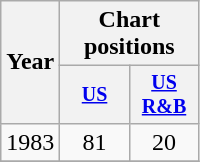<table class="wikitable" style="text-align:center;">
<tr>
<th rowspan="2">Year</th>
<th colspan="2">Chart positions</th>
</tr>
<tr style="font-size:smaller;">
<th width="40"><a href='#'>US</a></th>
<th width="40"><a href='#'>US<br>R&B</a></th>
</tr>
<tr>
<td rowspan="1">1983</td>
<td>81</td>
<td>20</td>
</tr>
<tr>
</tr>
</table>
